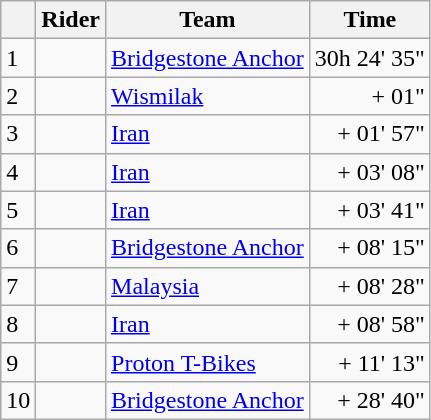<table class=wikitable>
<tr>
<th></th>
<th>Rider</th>
<th>Team</th>
<th>Time</th>
</tr>
<tr>
<td>1</td>
<td></td>
<td><a href='#'>Bridgestone Anchor</a></td>
<td align=right>30h 24' 35"</td>
</tr>
<tr>
<td>2</td>
<td></td>
<td><a href='#'>Wismilak</a></td>
<td align=right>+ 01"</td>
</tr>
<tr>
<td>3</td>
<td></td>
<td><a href='#'>Iran</a></td>
<td align=right>+ 01' 57"</td>
</tr>
<tr>
<td>4</td>
<td></td>
<td><a href='#'>Iran</a></td>
<td align=right>+ 03' 08"</td>
</tr>
<tr>
<td>5</td>
<td></td>
<td><a href='#'>Iran</a></td>
<td align=right>+ 03' 41"</td>
</tr>
<tr>
<td>6</td>
<td></td>
<td><a href='#'>Bridgestone Anchor</a></td>
<td align=right>+ 08' 15"</td>
</tr>
<tr>
<td>7</td>
<td></td>
<td><a href='#'>Malaysia</a></td>
<td align=right>+ 08' 28"</td>
</tr>
<tr>
<td>8</td>
<td></td>
<td><a href='#'>Iran</a></td>
<td align=right>+ 08' 58"</td>
</tr>
<tr>
<td>9</td>
<td></td>
<td><a href='#'>Proton T-Bikes</a></td>
<td align=right>+ 11' 13"</td>
</tr>
<tr>
<td>10</td>
<td></td>
<td><a href='#'>Bridgestone Anchor</a></td>
<td align=right>+ 28' 40"</td>
</tr>
</table>
